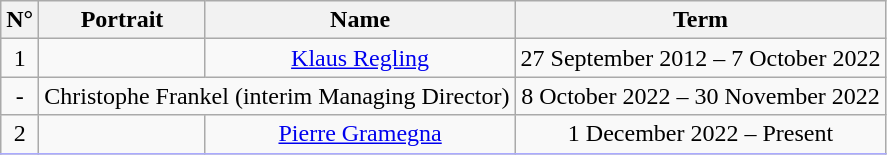<table class="wikitable mw-collapsible" style="text-align:center; border:1px #AAAAFF solid">
<tr>
<th>N°</th>
<th>Portrait</th>
<th>Name</th>
<th>Term</th>
</tr>
<tr>
<td>1</td>
<td></td>
<td><a href='#'>Klaus Regling</a></td>
<td>27 September 2012 – 7 October 2022</td>
</tr>
<tr>
<td>-</td>
<td colspan=2>Christophe Frankel (interim Managing Director) </td>
<td>8 October 2022 – 30 November 2022</td>
</tr>
<tr>
<td>2</td>
<td></td>
<td><a href='#'>Pierre Gramegna</a></td>
<td>1 December 2022 – Present</td>
</tr>
<tr>
</tr>
</table>
